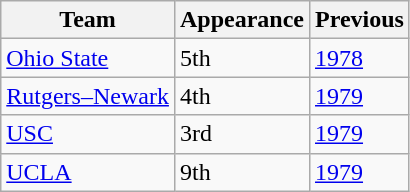<table class="wikitable sortable">
<tr>
<th>Team</th>
<th>Appearance</th>
<th>Previous</th>
</tr>
<tr>
<td><a href='#'>Ohio State</a></td>
<td>5th</td>
<td><a href='#'>1978</a></td>
</tr>
<tr>
<td><a href='#'>Rutgers–Newark</a></td>
<td>4th</td>
<td><a href='#'>1979</a></td>
</tr>
<tr>
<td><a href='#'>USC</a></td>
<td>3rd</td>
<td><a href='#'>1979</a></td>
</tr>
<tr>
<td><a href='#'>UCLA</a></td>
<td>9th</td>
<td><a href='#'>1979</a></td>
</tr>
</table>
